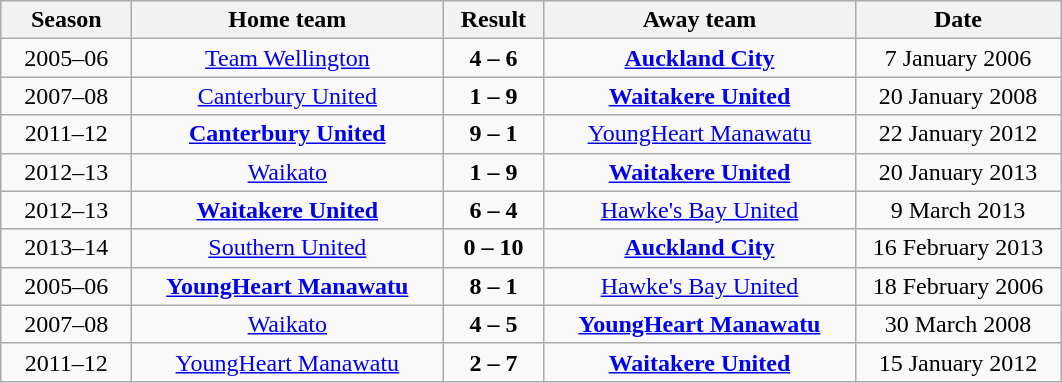<table class="wikitable" style="text-align: center;">
<tr>
<th width=80>Season</th>
<th width=200>Home team</th>
<th width=60>Result</th>
<th width=200>Away team</th>
<th width=130>Date</th>
</tr>
<tr>
<td>2005–06</td>
<td><a href='#'>Team Wellington</a></td>
<td><strong>4 – 6</strong></td>
<td><strong> <a href='#'>Auckland City</a></strong></td>
<td>7 January 2006</td>
</tr>
<tr>
<td>2007–08</td>
<td><a href='#'>Canterbury United</a></td>
<td><strong>1 – 9</strong></td>
<td><strong> <a href='#'>Waitakere United</a></strong></td>
<td>20 January 2008</td>
</tr>
<tr>
<td>2011–12</td>
<td><strong><a href='#'>Canterbury United</a></strong></td>
<td><strong>9 – 1</strong></td>
<td><a href='#'>YoungHeart Manawatu</a></td>
<td>22 January 2012</td>
</tr>
<tr>
<td>2012–13</td>
<td><a href='#'>Waikato</a></td>
<td><strong>1 – 9</strong></td>
<td><strong><a href='#'>Waitakere United</a></strong></td>
<td>20 January 2013</td>
</tr>
<tr>
<td>2012–13</td>
<td><strong><a href='#'>Waitakere United</a></strong></td>
<td><strong>6 – 4</strong></td>
<td><a href='#'>Hawke's Bay United</a></td>
<td>9 March 2013</td>
</tr>
<tr>
<td>2013–14</td>
<td><a href='#'>Southern United</a></td>
<td><strong>0 – 10</strong></td>
<td><strong><a href='#'>Auckland City</a></strong></td>
<td>16 February 2013</td>
</tr>
<tr>
<td>2005–06</td>
<td><strong><a href='#'>YoungHeart Manawatu</a></strong></td>
<td><strong>8 – 1</strong></td>
<td><a href='#'>Hawke's Bay United</a></td>
<td>18 February 2006</td>
</tr>
<tr>
<td>2007–08</td>
<td><a href='#'>Waikato</a></td>
<td><strong>4 – 5</strong></td>
<td><strong><a href='#'>YoungHeart Manawatu</a></strong></td>
<td>30 March 2008</td>
</tr>
<tr>
<td>2011–12</td>
<td><a href='#'>YoungHeart Manawatu</a></td>
<td><strong>2 – 7</strong></td>
<td><strong><a href='#'>Waitakere United</a></strong></td>
<td>15 January 2012</td>
</tr>
</table>
